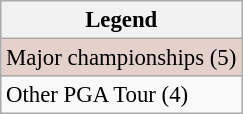<table class="wikitable" style="font-size:95%;">
<tr>
<th>Legend</th>
</tr>
<tr style="background:#e5d1cb;">
<td>Major championships (5)</td>
</tr>
<tr>
<td>Other PGA Tour (4)</td>
</tr>
</table>
